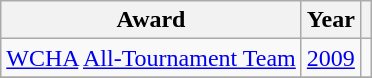<table class="wikitable">
<tr>
<th>Award</th>
<th>Year</th>
<th></th>
</tr>
<tr>
<td><a href='#'>WCHA</a> <a href='#'>All-Tournament Team</a></td>
<td><a href='#'>2009</a></td>
<td></td>
</tr>
<tr>
</tr>
</table>
